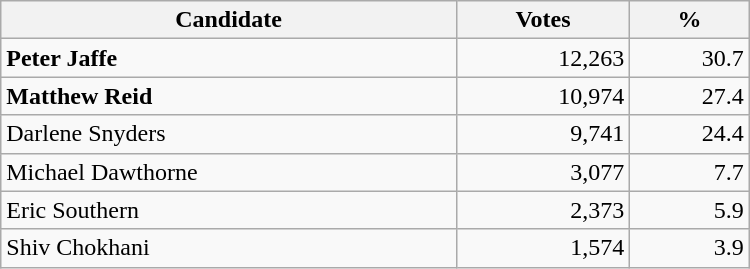<table style="width:500px;" class="wikitable">
<tr>
<th align="center">Candidate</th>
<th align="center">Votes</th>
<th align="center">%</th>
</tr>
<tr>
<td align="left"><strong>Peter Jaffe</strong></td>
<td align="right">12,263</td>
<td align="right">30.7</td>
</tr>
<tr>
<td align="left"><strong>Matthew Reid</strong></td>
<td align="right">10,974</td>
<td align="right">27.4</td>
</tr>
<tr>
<td align="left">Darlene Snyders</td>
<td align="right">9,741</td>
<td align="right">24.4</td>
</tr>
<tr>
<td align="left">Michael Dawthorne</td>
<td align="right">3,077</td>
<td align="right">7.7</td>
</tr>
<tr>
<td align="left">Eric Southern</td>
<td align="right">2,373</td>
<td align="right">5.9</td>
</tr>
<tr>
<td align="left">Shiv Chokhani</td>
<td align="right">1,574</td>
<td align="right">3.9</td>
</tr>
</table>
